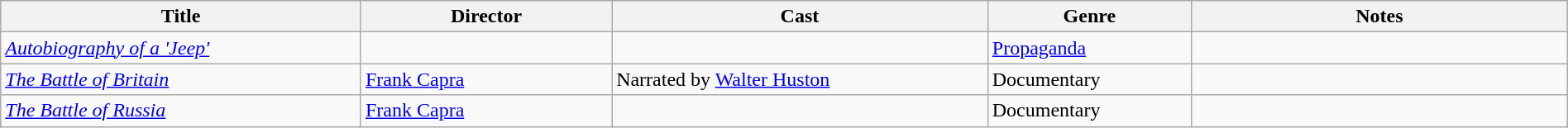<table class="wikitable" style="width:100%;">
<tr>
<th style="width:23%;">Title</th>
<th style="width:16%;">Director</th>
<th style="width:24%;">Cast</th>
<th style="width:13%;">Genre</th>
<th style="width:24%;">Notes</th>
</tr>
<tr>
<td><em><a href='#'>Autobiography of a 'Jeep'</a></em></td>
<td></td>
<td></td>
<td><a href='#'>Propaganda</a></td>
<td></td>
</tr>
<tr>
<td><em><a href='#'>The Battle of Britain</a></em></td>
<td><a href='#'>Frank Capra</a></td>
<td>Narrated by <a href='#'>Walter Huston</a></td>
<td>Documentary</td>
<td></td>
</tr>
<tr>
<td><em><a href='#'>The Battle of Russia</a></em></td>
<td><a href='#'>Frank Capra</a></td>
<td></td>
<td>Documentary</td>
<td></td>
</tr>
</table>
